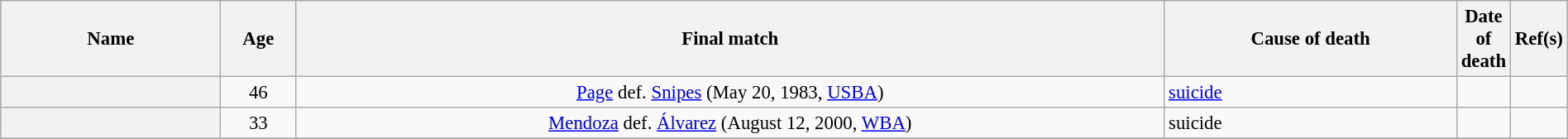<table class="wikitable sortable plainrowheaders" style="width: 100%; font-size:95%; text-align:center;">
<tr>
<th scope="col" style="width: 15%;">Name</th>
<th scope="col" style="width: 5%;">Age</th>
<th scope="col" style="width: 60%;">Final match</th>
<th scope="col" style="width: 40%;">Cause of death</th>
<th scope="col" style="width: 50%;">Date of death</th>
<th scope="col" class=unsortable style="width: 5%;">Ref(s)</th>
</tr>
<tr>
<th scope="row" style="text-align:center"></th>
<td>46</td>
<td><a href='#'>Page</a> def. <a href='#'>Snipes</a> (May 20, 1983, <a href='#'>USBA</a>)</td>
<td style="text-align:left"><a href='#'>suicide</a></td>
<td></td>
<td></td>
</tr>
<tr>
<th scope="row" style="text-align:center"></th>
<td>33</td>
<td><a href='#'>Mendoza</a> def. <a href='#'>Álvarez</a> (August 12, 2000, <a href='#'>WBA</a>)</td>
<td style="text-align:left">suicide</td>
<td></td>
<td></td>
</tr>
<tr>
</tr>
</table>
